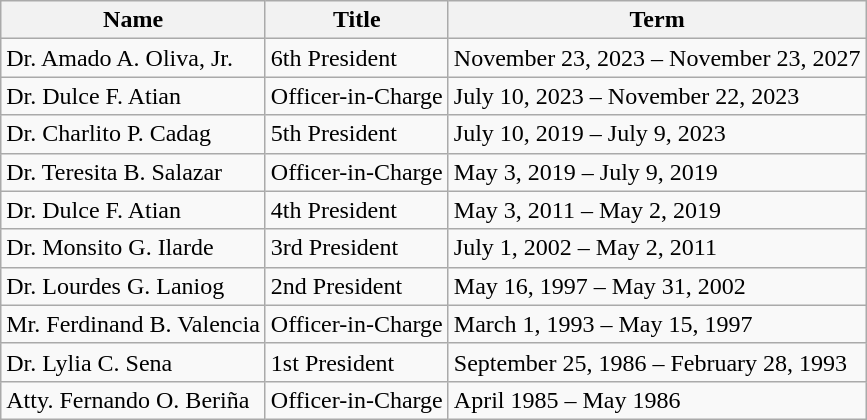<table class="wikitable">
<tr>
<th>Name</th>
<th>Title</th>
<th>Term</th>
</tr>
<tr>
<td>Dr. Amado A. Oliva, Jr.</td>
<td>6th President</td>
<td>November 23, 2023 – November 23, 2027</td>
</tr>
<tr>
<td>Dr. Dulce F. Atian</td>
<td>Officer-in-Charge</td>
<td>July 10, 2023 – November 22, 2023</td>
</tr>
<tr>
<td>Dr. Charlito P. Cadag</td>
<td>5th President</td>
<td>July 10, 2019 – July 9, 2023</td>
</tr>
<tr>
<td>Dr. Teresita B. Salazar</td>
<td>Officer-in-Charge</td>
<td>May 3, 2019 – July 9, 2019</td>
</tr>
<tr>
<td>Dr. Dulce F. Atian</td>
<td>4th President</td>
<td>May 3, 2011 – May 2, 2019</td>
</tr>
<tr>
<td>Dr. Monsito G. Ilarde</td>
<td>3rd President</td>
<td>July 1, 2002 – May 2, 2011</td>
</tr>
<tr>
<td>Dr. Lourdes G. Laniog</td>
<td>2nd President</td>
<td>May 16, 1997 – May 31, 2002</td>
</tr>
<tr>
<td>Mr.  Ferdinand B. Valencia</td>
<td>Officer-in-Charge</td>
<td>March 1, 1993 – May 15, 1997</td>
</tr>
<tr>
<td>Dr. Lylia C. Sena</td>
<td>1st President</td>
<td>September 25, 1986 – February 28, 1993</td>
</tr>
<tr>
<td>Atty. Fernando O. Beriña</td>
<td>Officer-in-Charge</td>
<td>April 1985 – May 1986</td>
</tr>
</table>
